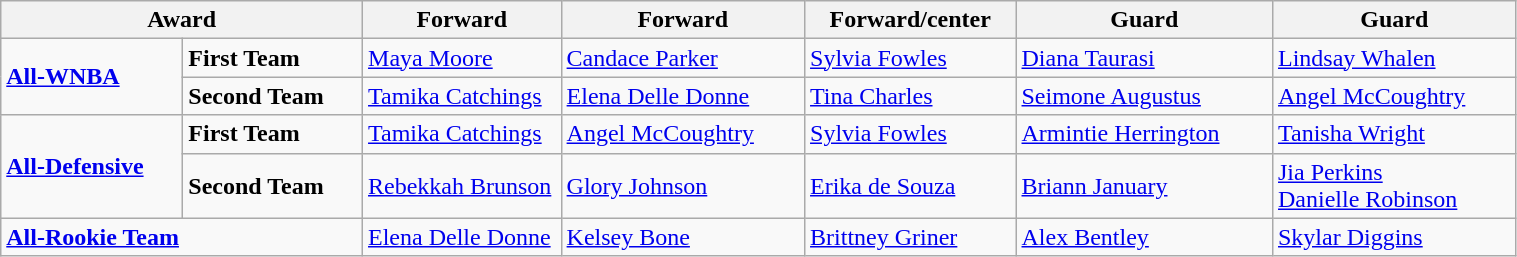<table class="wikitable" style="width: 80%">
<tr>
<th colspan="2">Award</th>
<th width="125">Forward</th>
<th>Forward</th>
<th>Forward/center</th>
<th>Guard</th>
<th>Guard</th>
</tr>
<tr>
<td rowspan="2"><strong><a href='#'>All-WNBA</a></strong></td>
<td><strong>First Team</strong></td>
<td><a href='#'>Maya Moore</a></td>
<td><a href='#'>Candace Parker</a></td>
<td><a href='#'>Sylvia Fowles</a></td>
<td><a href='#'>Diana Taurasi</a></td>
<td><a href='#'>Lindsay Whalen</a></td>
</tr>
<tr>
<td><strong>Second Team</strong></td>
<td><a href='#'>Tamika Catchings</a></td>
<td><a href='#'>Elena Delle Donne</a></td>
<td><a href='#'>Tina Charles</a></td>
<td><a href='#'>Seimone Augustus</a></td>
<td><a href='#'>Angel McCoughtry</a></td>
</tr>
<tr>
<td rowspan="2"><strong><a href='#'>All-Defensive</a></strong></td>
<td><strong>First Team</strong></td>
<td><a href='#'>Tamika Catchings</a></td>
<td><a href='#'>Angel McCoughtry</a></td>
<td><a href='#'>Sylvia Fowles</a></td>
<td><a href='#'>Armintie Herrington</a></td>
<td><a href='#'>Tanisha Wright</a></td>
</tr>
<tr>
<td><strong>Second Team</strong></td>
<td><a href='#'>Rebekkah Brunson</a></td>
<td><a href='#'>Glory Johnson</a></td>
<td><a href='#'>Erika de Souza</a></td>
<td><a href='#'>Briann January</a></td>
<td><a href='#'>Jia Perkins</a><br><a href='#'>Danielle Robinson</a></td>
</tr>
<tr>
<td colspan="2"><strong><a href='#'>All-Rookie Team</a></strong></td>
<td><a href='#'>Elena Delle Donne</a></td>
<td><a href='#'>Kelsey Bone</a></td>
<td><a href='#'>Brittney Griner</a></td>
<td><a href='#'>Alex Bentley</a></td>
<td><a href='#'>Skylar Diggins</a></td>
</tr>
</table>
